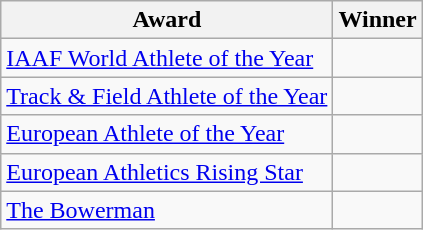<table class="wikitable sortable" style="text-align: left;">
<tr>
<th>Award</th>
<th>Winner</th>
</tr>
<tr>
<td><a href='#'>IAAF World Athlete of the Year</a></td>
<td></td>
</tr>
<tr>
<td><a href='#'>Track & Field Athlete of the Year</a></td>
<td></td>
</tr>
<tr>
<td><a href='#'>European Athlete of the Year</a></td>
<td></td>
</tr>
<tr>
<td><a href='#'>European Athletics Rising Star</a></td>
<td></td>
</tr>
<tr>
<td><a href='#'>The Bowerman</a></td>
<td></td>
</tr>
</table>
